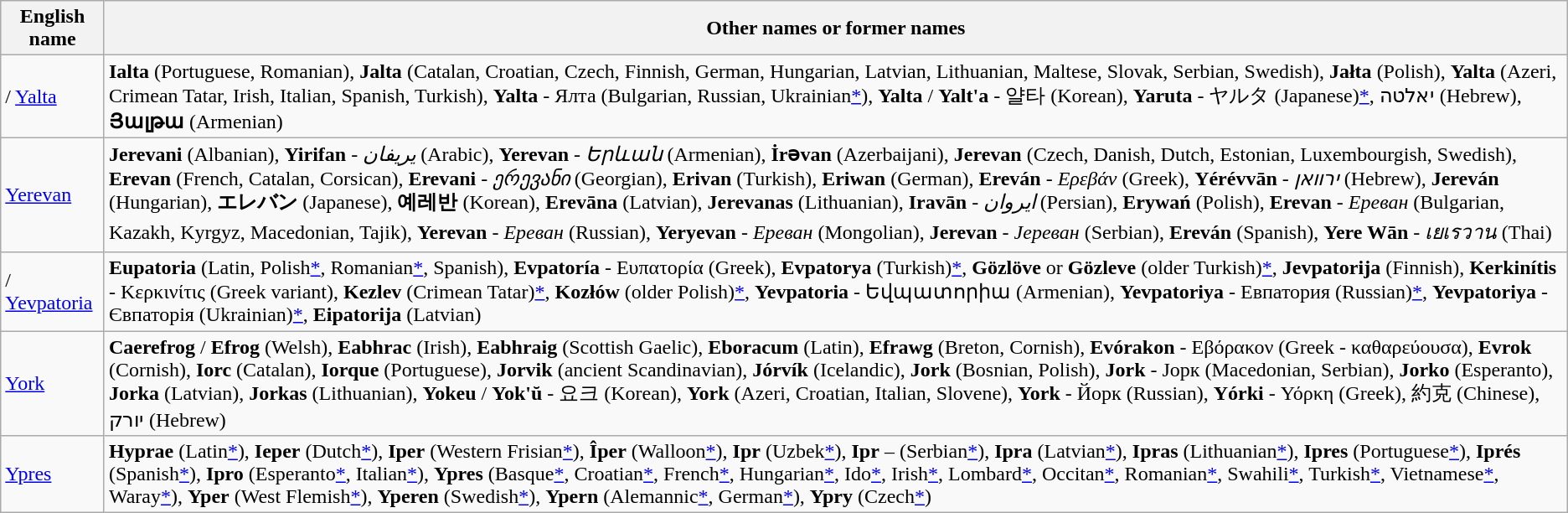<table class="wikitable">
<tr>
<th>English name</th>
<th>Other names or former names</th>
</tr>
<tr>
<td>/ <a href='#'>Yalta</a></td>
<td><strong>Ialta</strong> (Portuguese, Romanian), <strong>Jalta</strong> (Catalan, Croatian, Czech, Finnish, German, Hungarian, Latvian, Lithuanian, Maltese, Slovak, Serbian, Swedish), <strong>Jałta</strong> (Polish), <strong>Yalta</strong> (Azeri, Crimean Tatar, Irish, Italian, Spanish, Turkish), <strong>Yalta</strong> - Ялта (Bulgarian, Russian, Ukrainian<a href='#'>*</a>), <strong>Yalta</strong> / <strong>Yalt'a</strong> - 얄타 (Korean), <strong>Yaruta</strong> - ヤルタ (Japanese)<a href='#'>*</a>, יאלטה (Hebrew), <strong>Յալթա</strong> (Armenian)</td>
</tr>
<tr>
<td> <a href='#'>Yerevan</a></td>
<td><strong>Jerevani</strong> (Albanian), <strong>Yirifan</strong> - <em>يريفان</em> (Arabic), <strong>Yerevan</strong> - <em>Երևան</em> (Armenian), <strong>İrəvan</strong> (Azerbaijani), <strong>Jerevan</strong> (Czech, Danish, Dutch, Estonian, Luxembourgish, Swedish), <strong>Erevan</strong> (French, Catalan, Corsican), <strong>Erevani</strong> - <em>ერევანი</em> (Georgian), <strong>Erivan</strong> (Turkish), <strong>Eriwan</strong> (German), <strong>Ereván</strong> - <em>Ερεβάν</em> (Greek), <strong>Yérévvān</strong> - <em>ירוואן</em> (Hebrew), <strong>Jereván</strong> (Hungarian), <strong>エレバン</strong> (Japanese), <strong>예레반</strong> (Korean), <strong>Erevāna</strong> (Latvian), <strong>Jerevanas</strong> (Lithuanian), <strong>Iravān</strong> - <em>ایروان</em> (Persian), <strong>Erywań</strong> (Polish), <strong>Erevan</strong> - <em>Ереван</em> (Bulgarian, Kazakh, Kyrgyz, Macedonian, Tajik), <strong>Yerevan</strong> - <em>Ереван</em> (Russian), <strong>Yeryevan</strong> - <em>Ереван</em> (Mongolian), <strong>Jerevan</strong> - <em>Јереван</em> (Serbian), <strong>Ereván</strong> (Spanish), <strong>Yere Wān</strong> - <em>เยเรวาน</em> (Thai)</td>
</tr>
<tr>
<td>/ <a href='#'>Yevpatoria</a></td>
<td><strong>Eupatoria</strong> (Latin, Polish<a href='#'>*</a>, Romanian<a href='#'>*</a>, Spanish), <strong>Evpatoría</strong> - Ευπατορία (Greek), <strong>Evpatorya</strong> (Turkish)<a href='#'>*</a>, <strong>Gözlöve</strong> or <strong>Gözleve</strong> (older Turkish)<a href='#'>*</a>, <strong>Jevpatorija</strong> (Finnish), <strong>Kerkinítis</strong> - Κερκινίτις (Greek variant), <strong>Kezlev</strong> (Crimean Tatar)<a href='#'>*</a>, <strong>Kozłów</strong> (older Polish)<a href='#'>*</a>, <strong>Yevpatoria</strong> - Եվպատորիա (Armenian), <strong>Yevpatoriya</strong> - Евпатория (Russian)<a href='#'>*</a>, <strong>Yevpatoriya</strong> - Євпаторія (Ukrainian)<a href='#'>*</a>, <strong>Eipatorija</strong> (Latvian)</td>
</tr>
<tr>
<td> <a href='#'>York</a></td>
<td><strong>Caerefrog</strong> / <strong>Efrog</strong> (Welsh), <strong>Eabhrac</strong> (Irish), <strong>Eabhraig</strong> (Scottish Gaelic), <strong>Eboracum</strong> (Latin), <strong>Efrawg</strong> (Breton, Cornish), <strong>Evórakon</strong> - Εβόρακον (Greek - καθαρεύουσα), <strong>Evrok</strong> (Cornish), <strong>Iorc</strong> (Catalan), <strong>Iorque</strong> (Portuguese), <strong>Jorvik</strong> (ancient Scandinavian), <strong>Jórvík</strong> (Icelandic), <strong>Jork</strong> (Bosnian, Polish), <strong>Jork</strong> - Јорк (Macedonian, Serbian), <strong>Jorko</strong> (Esperanto), <strong>Jorka</strong> (Latvian), <strong>Jorkas</strong> (Lithuanian), <strong>Yokeu</strong> / <strong>Yok'ŭ</strong> - 요크 (Korean), <strong>York</strong> (Azeri, Croatian, Italian, Slovene), <strong>York</strong> - Йорк (Russian), <strong>Yórki</strong> - Υόρκη (Greek), 約克 (Chinese), יורק (Hebrew)</td>
</tr>
<tr>
<td> <a href='#'>Ypres</a></td>
<td><strong>Hyprae</strong> (Latin<a href='#'>*</a>), <strong>Ieper</strong> (Dutch<a href='#'>*</a>), <strong>Iper</strong> (Western Frisian<a href='#'>*</a>), <strong>Îper</strong> (Walloon<a href='#'>*</a>), <strong>Ipr</strong> (Uzbek<a href='#'>*</a>), <strong>Ipr</strong> –  (Serbian<a href='#'>*</a>), <strong>Ipra</strong> (Latvian<a href='#'>*</a>), <strong>Ipras</strong> (Lithuanian<a href='#'>*</a>), <strong>Ipres</strong> (Portuguese<a href='#'>*</a>), <strong>Iprés</strong> (Spanish<a href='#'>*</a>), <strong>Ipro</strong> (Esperanto<a href='#'>*</a>, Italian<a href='#'>*</a>), <strong>Ypres</strong> (Basque<a href='#'>*</a>, Croatian<a href='#'>*</a>, French<a href='#'>*</a>, Hungarian<a href='#'>*</a>, Ido<a href='#'>*</a>, Irish<a href='#'>*</a>, Lombard<a href='#'>*</a>, Occitan<a href='#'>*</a>, Romanian<a href='#'>*</a>, Swahili<a href='#'>*</a>, Turkish<a href='#'>*</a>, Vietnamese<a href='#'>*</a>, Waray<a href='#'>*</a>), <strong>Yper</strong> (West Flemish<a href='#'>*</a>), <strong>Yperen</strong> (Swedish<a href='#'>*</a>), <strong>Ypern</strong> (Alemannic<a href='#'>*</a>, German<a href='#'>*</a>), <strong>Ypry</strong> (Czech<a href='#'>*</a>)</td>
</tr>
</table>
